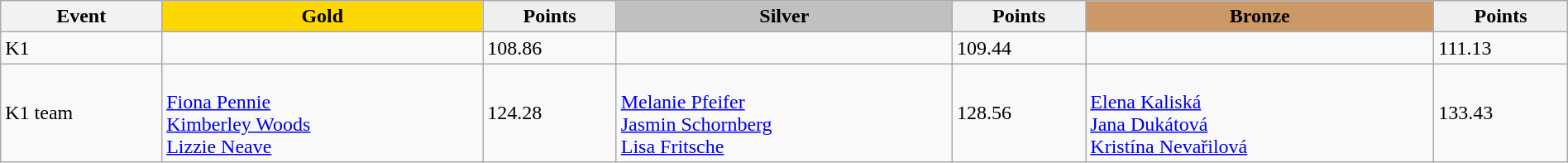<table class="wikitable" width=100%>
<tr>
<th>Event</th>
<td align=center bgcolor="gold"><strong>Gold</strong></td>
<td align=center bgcolor="EFEFEF"><strong>Points</strong></td>
<td align=center bgcolor="silver"><strong>Silver</strong></td>
<td align=center bgcolor="EFEFEF"><strong>Points</strong></td>
<td align=center bgcolor="CC9966"><strong>Bronze</strong></td>
<td align=center bgcolor="EFEFEF"><strong>Points</strong></td>
</tr>
<tr>
<td>K1</td>
<td></td>
<td>108.86</td>
<td></td>
<td>109.44</td>
<td></td>
<td>111.13</td>
</tr>
<tr>
<td>K1 team</td>
<td><br><a href='#'>Fiona Pennie</a><br><a href='#'>Kimberley Woods</a><br><a href='#'>Lizzie Neave</a></td>
<td>124.28</td>
<td><br><a href='#'>Melanie Pfeifer</a><br><a href='#'>Jasmin Schornberg</a><br><a href='#'>Lisa Fritsche</a></td>
<td>128.56</td>
<td><br><a href='#'>Elena Kaliská</a><br><a href='#'>Jana Dukátová</a><br><a href='#'>Kristína Nevařilová</a></td>
<td>133.43</td>
</tr>
</table>
